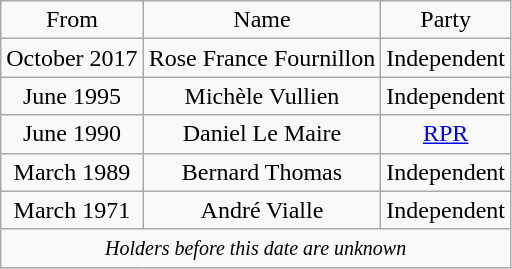<table class="wikitable">
<tr>
<td align=center>From</td>
<td align=center>Name</td>
<td align="center">Party</td>
</tr>
<tr>
<td align=center>October 2017</td>
<td align=center>Rose France Fournillon</td>
<td align="center">Independent</td>
</tr>
<tr>
<td align=center>June 1995</td>
<td align=center>Michèle Vullien</td>
<td align="center">Independent</td>
</tr>
<tr>
<td align=center>June 1990</td>
<td align=center>Daniel Le Maire</td>
<td align="center"><a href='#'>RPR</a></td>
</tr>
<tr>
<td align=center>March 1989</td>
<td align=center>Bernard Thomas</td>
<td align="center">Independent</td>
</tr>
<tr>
<td align=center>March 1971</td>
<td align=center>André Vialle</td>
<td align="center">Independent</td>
</tr>
<tr>
<td colspan="4" align="center"><small> <em>Holders before this date are unknown</em></small></td>
</tr>
</table>
